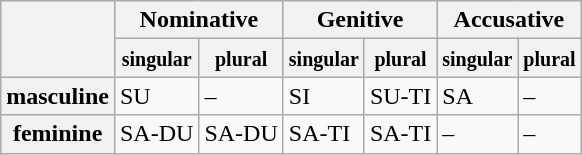<table class="wikitable">
<tr>
<th rowspan="2"></th>
<th colspan="2">Nominative</th>
<th colspan="2">Genitive</th>
<th colspan="2">Accusative</th>
</tr>
<tr>
<th><small>singular</small></th>
<th><small>plural</small></th>
<th><small>singular</small></th>
<th><small>plural</small></th>
<th><small>singular</small></th>
<th><small>plural</small></th>
</tr>
<tr>
<th>masculine</th>
<td>SU</td>
<td>–</td>
<td>SI</td>
<td>SU-TI</td>
<td>SA</td>
<td>–</td>
</tr>
<tr>
<th>feminine</th>
<td>SA-DU</td>
<td>SA-DU</td>
<td>SA-TI</td>
<td>SA-TI</td>
<td>–</td>
<td>–</td>
</tr>
</table>
